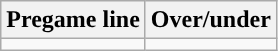<table class="wikitable">
<tr align="center">
<th>Pregame line</th>
<th>Over/under</th>
</tr>
<tr align="center">
<td></td>
<td></td>
</tr>
</table>
